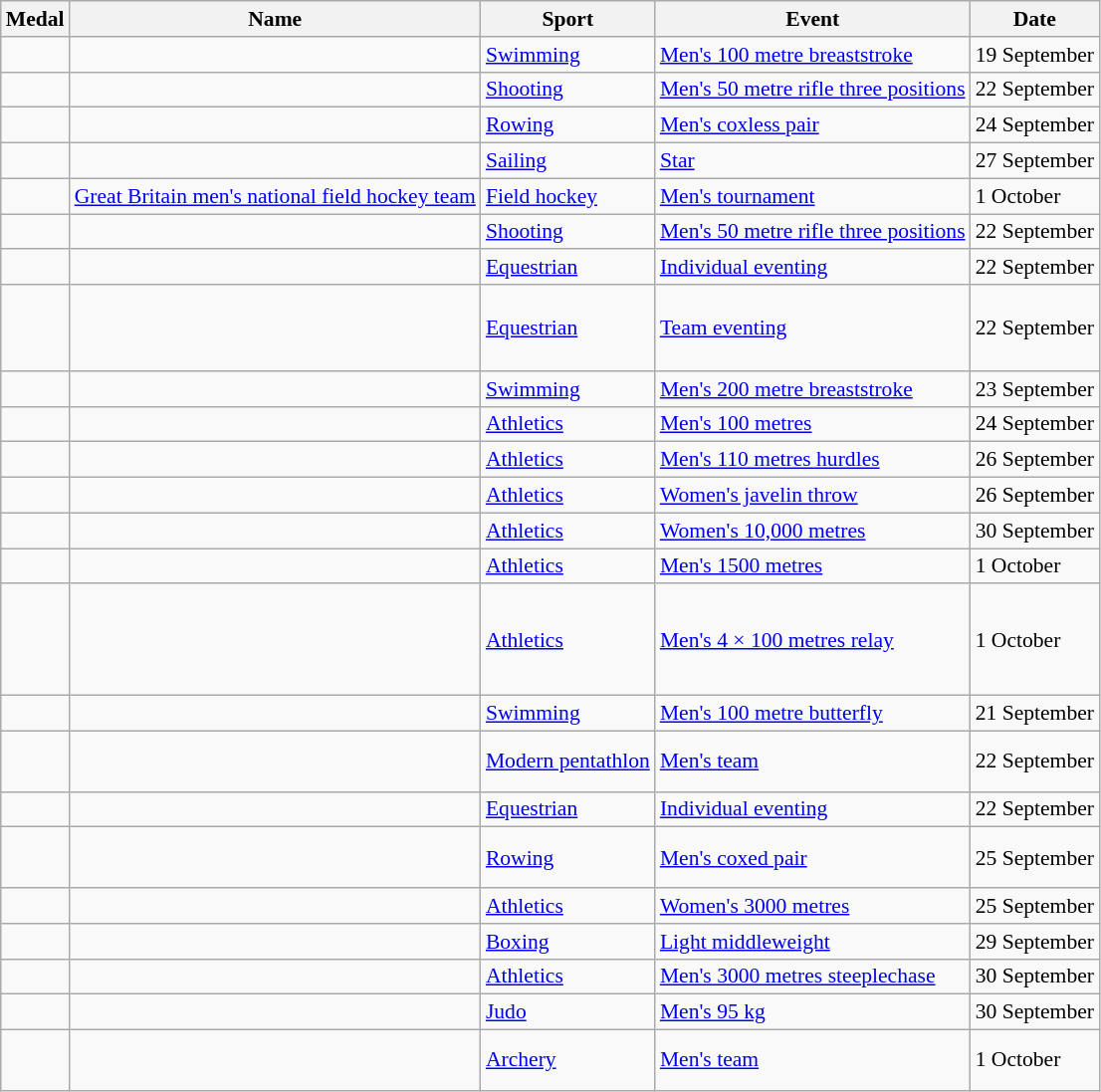<table class="wikitable sortable" style="font-size:90%">
<tr>
<th>Medal</th>
<th>Name</th>
<th>Sport</th>
<th>Event</th>
<th>Date</th>
</tr>
<tr>
<td></td>
<td></td>
<td><a href='#'>Swimming</a></td>
<td><a href='#'>Men's 100 metre breaststroke</a></td>
<td>19 September</td>
</tr>
<tr>
<td></td>
<td></td>
<td><a href='#'>Shooting</a></td>
<td><a href='#'>Men's 50 metre rifle three positions</a></td>
<td>22 September</td>
</tr>
<tr>
<td></td>
<td><br></td>
<td><a href='#'>Rowing</a></td>
<td><a href='#'>Men's coxless pair</a></td>
<td>24 September</td>
</tr>
<tr>
<td></td>
<td><br></td>
<td><a href='#'>Sailing</a></td>
<td><a href='#'>Star</a></td>
<td>27 September</td>
</tr>
<tr>
<td></td>
<td><a href='#'>Great Britain men's national field hockey team</a><br></td>
<td><a href='#'>Field hockey</a></td>
<td><a href='#'>Men's tournament</a></td>
<td>1 October</td>
</tr>
<tr>
<td></td>
<td></td>
<td><a href='#'>Shooting</a></td>
<td><a href='#'>Men's 50 metre rifle three positions</a></td>
<td>22 September</td>
</tr>
<tr>
<td></td>
<td></td>
<td><a href='#'>Equestrian</a></td>
<td><a href='#'>Individual eventing</a></td>
<td>22 September</td>
</tr>
<tr>
<td></td>
<td><br><br><br></td>
<td><a href='#'>Equestrian</a></td>
<td><a href='#'>Team eventing</a></td>
<td>22 September</td>
</tr>
<tr>
<td></td>
<td></td>
<td><a href='#'>Swimming</a></td>
<td><a href='#'>Men's 200 metre breaststroke</a></td>
<td>23 September</td>
</tr>
<tr>
<td></td>
<td></td>
<td><a href='#'>Athletics</a></td>
<td><a href='#'>Men's 100 metres</a></td>
<td>24 September</td>
</tr>
<tr>
<td></td>
<td></td>
<td><a href='#'>Athletics</a></td>
<td><a href='#'>Men's 110 metres hurdles</a></td>
<td>26 September</td>
</tr>
<tr>
<td></td>
<td></td>
<td><a href='#'>Athletics</a></td>
<td><a href='#'>Women's javelin throw</a></td>
<td>26 September</td>
</tr>
<tr>
<td></td>
<td></td>
<td><a href='#'>Athletics</a></td>
<td><a href='#'>Women's 10,000 metres</a></td>
<td>30 September</td>
</tr>
<tr>
<td></td>
<td></td>
<td><a href='#'>Athletics</a></td>
<td><a href='#'>Men's 1500 metres</a></td>
<td>1 October</td>
</tr>
<tr>
<td></td>
<td><br><br><br><br></td>
<td><a href='#'>Athletics</a></td>
<td><a href='#'>Men's 4 × 100 metres relay</a></td>
<td>1 October</td>
</tr>
<tr>
<td></td>
<td></td>
<td><a href='#'>Swimming</a></td>
<td><a href='#'>Men's 100 metre butterfly</a></td>
<td>21 September</td>
</tr>
<tr>
<td></td>
<td><br><br></td>
<td><a href='#'>Modern pentathlon</a></td>
<td><a href='#'>Men's team</a></td>
<td>22 September</td>
</tr>
<tr>
<td></td>
<td></td>
<td><a href='#'>Equestrian</a></td>
<td><a href='#'>Individual eventing</a></td>
<td>22 September</td>
</tr>
<tr>
<td></td>
<td><br><br></td>
<td><a href='#'>Rowing</a></td>
<td><a href='#'>Men's coxed pair</a></td>
<td>25 September</td>
</tr>
<tr>
<td></td>
<td></td>
<td><a href='#'>Athletics</a></td>
<td><a href='#'>Women's 3000 metres</a></td>
<td>25 September</td>
</tr>
<tr>
<td></td>
<td></td>
<td><a href='#'>Boxing</a></td>
<td><a href='#'>Light middleweight</a></td>
<td>29 September</td>
</tr>
<tr>
<td></td>
<td></td>
<td><a href='#'>Athletics</a></td>
<td><a href='#'>Men's 3000 metres steeplechase</a></td>
<td>30 September</td>
</tr>
<tr>
<td></td>
<td></td>
<td><a href='#'>Judo</a></td>
<td><a href='#'>Men's 95 kg</a></td>
<td>30 September</td>
</tr>
<tr>
<td></td>
<td><br><br></td>
<td><a href='#'>Archery</a></td>
<td><a href='#'>Men's team</a></td>
<td>1 October</td>
</tr>
</table>
